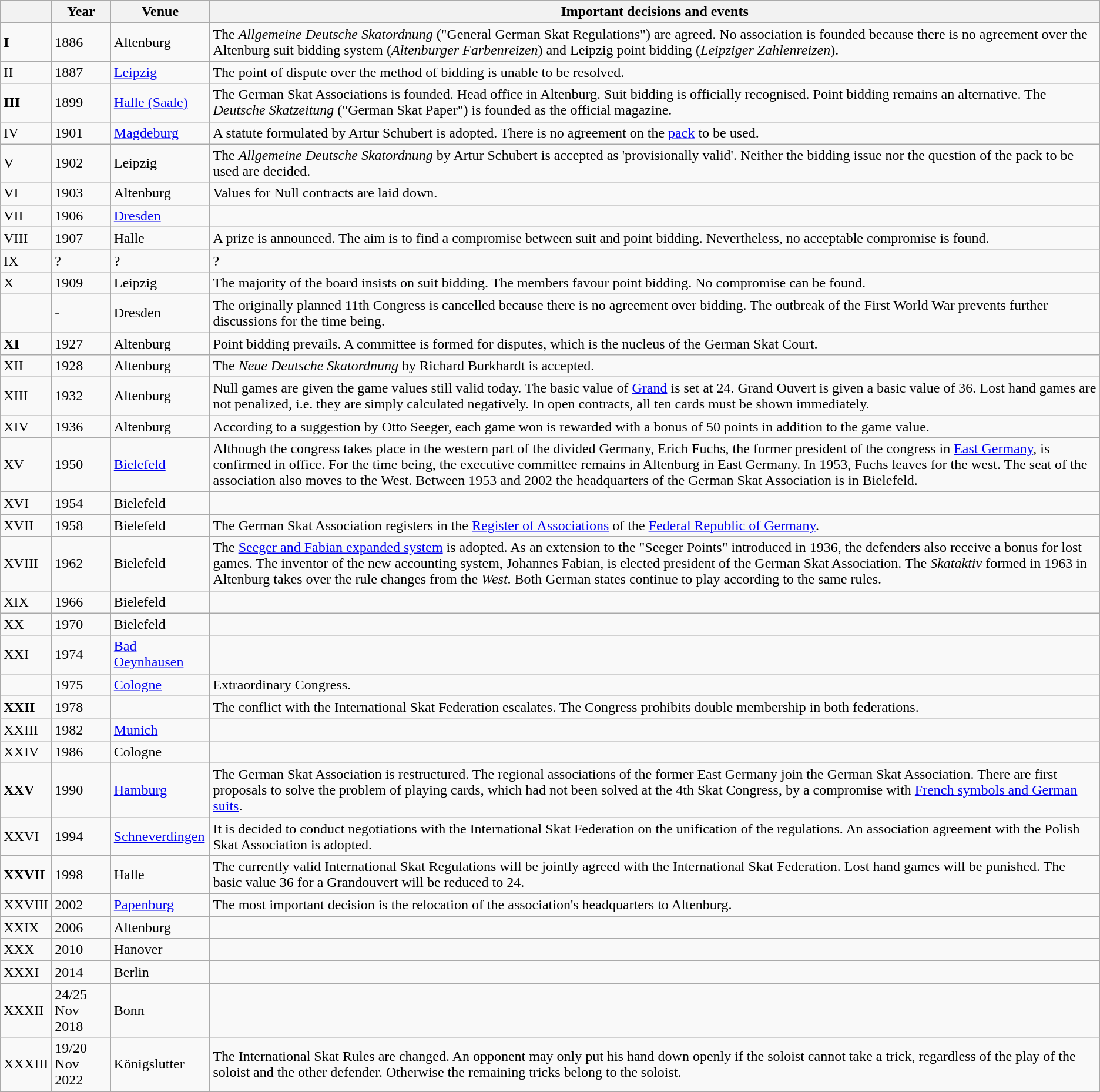<table class="wikitable">
<tr style="border-bottom:1px solid black; border-top:1px solid black">
<th></th>
<th>Year</th>
<th>Venue</th>
<th>Important decisions and events</th>
</tr>
<tr>
<td><strong>I</strong></td>
<td>1886</td>
<td>Altenburg</td>
<td>The <em>Allgemeine Deutsche Skatordnung</em> ("General German Skat Regulations") are agreed. No association is founded because there is no agreement over the Altenburg suit bidding system (<em>Altenburger Farbenreizen</em>) and Leipzig point bidding (<em>Leipziger Zahlenreizen</em>).</td>
</tr>
<tr>
<td>II</td>
<td>1887</td>
<td><a href='#'>Leipzig</a></td>
<td>The point of dispute over the method of bidding is unable to be resolved.</td>
</tr>
<tr>
<td><strong>III</strong></td>
<td>1899</td>
<td><a href='#'>Halle (Saale)</a></td>
<td>The German Skat Associations is founded. Head office in Altenburg. Suit bidding is officially recognised. Point bidding remains an alternative. The <em>Deutsche Skatzeitung</em> ("German Skat Paper") is founded as the official magazine.</td>
</tr>
<tr>
<td>IV</td>
<td>1901</td>
<td><a href='#'>Magdeburg</a></td>
<td>A statute formulated by Artur Schubert is adopted. There is no agreement on the <a href='#'>pack</a> to be used.</td>
</tr>
<tr>
<td>V</td>
<td>1902</td>
<td>Leipzig</td>
<td>The <em>Allgemeine Deutsche Skatordnung</em> by Artur Schubert is accepted as 'provisionally valid'.  Neither the bidding issue nor the question of the pack to be used are decided.</td>
</tr>
<tr>
<td>VI</td>
<td>1903</td>
<td>Altenburg</td>
<td>Values for Null contracts are laid down.</td>
</tr>
<tr>
<td>VII</td>
<td>1906</td>
<td><a href='#'>Dresden</a></td>
<td></td>
</tr>
<tr>
<td>VIII</td>
<td>1907</td>
<td>Halle</td>
<td>A prize is announced. The aim is to find a compromise between suit and point bidding. Nevertheless, no acceptable compromise is found.</td>
</tr>
<tr>
<td>IX</td>
<td>?</td>
<td>?</td>
<td>?</td>
</tr>
<tr>
<td>X</td>
<td>1909</td>
<td>Leipzig</td>
<td>The majority of the board insists on suit bidding. The members favour point bidding. No compromise can be found.</td>
</tr>
<tr>
<td></td>
<td>-</td>
<td>Dresden</td>
<td>The originally planned 11th Congress is cancelled because there is no agreement over bidding. The outbreak of the First World War prevents further discussions for the time being.</td>
</tr>
<tr>
<td><strong>XI</strong></td>
<td>1927</td>
<td>Altenburg</td>
<td>Point bidding prevails. A committee is formed for disputes, which is the nucleus of the German Skat Court.</td>
</tr>
<tr>
<td>XII</td>
<td>1928</td>
<td>Altenburg</td>
<td>The <em>Neue Deutsche Skatordnung</em> by Richard Burkhardt is accepted.</td>
</tr>
<tr>
<td>XIII</td>
<td>1932</td>
<td>Altenburg</td>
<td>Null games are given the game values still valid today. The basic value of <a href='#'>Grand</a> is set at 24. Grand Ouvert is given a basic value of 36. Lost hand games are not penalized, i.e. they are simply calculated negatively. In open contracts, all ten cards must be shown immediately.</td>
</tr>
<tr>
<td>XIV</td>
<td>1936</td>
<td>Altenburg</td>
<td>According to a suggestion by Otto Seeger, each game won is rewarded with a bonus of 50 points in addition to the game value.</td>
</tr>
<tr>
<td>XV</td>
<td>1950</td>
<td><a href='#'>Bielefeld</a></td>
<td>Although the congress takes place in the western part of the divided Germany, Erich Fuchs, the former president of the congress in <a href='#'>East Germany</a>, is confirmed in office. For the time being, the executive committee remains in Altenburg in East Germany. In 1953, Fuchs leaves for the west. The seat of the association also moves to the West. Between 1953 and 2002 the headquarters of the German Skat Association is in Bielefeld.</td>
</tr>
<tr>
<td>XVI</td>
<td>1954</td>
<td>Bielefeld</td>
<td></td>
</tr>
<tr>
<td>XVII</td>
<td>1958</td>
<td>Bielefeld</td>
<td>The German Skat Association registers in the <a href='#'>Register of Associations</a> of the <a href='#'>Federal Republic of Germany</a>.</td>
</tr>
<tr>
<td>XVIII</td>
<td>1962</td>
<td>Bielefeld</td>
<td>The <a href='#'>Seeger and Fabian expanded system</a> is adopted. As an extension to the "Seeger Points" introduced in 1936, the defenders also receive a bonus for lost games. The inventor of the new accounting system, Johannes Fabian, is elected president of the German Skat Association. The <em>Skataktiv</em> formed in 1963 in Altenburg takes over the rule changes from the <em>West</em>. Both German states continue to play according to the same rules.</td>
</tr>
<tr>
<td>XIX</td>
<td>1966</td>
<td>Bielefeld</td>
<td></td>
</tr>
<tr>
<td>XX</td>
<td>1970</td>
<td>Bielefeld</td>
<td></td>
</tr>
<tr>
<td>XXI</td>
<td>1974</td>
<td><a href='#'>Bad Oeynhausen</a></td>
<td></td>
</tr>
<tr>
<td></td>
<td>1975</td>
<td><a href='#'>Cologne</a></td>
<td>Extraordinary Congress.</td>
</tr>
<tr>
<td><strong>XXII</strong></td>
<td>1978</td>
<td></td>
<td>The conflict with the International Skat Federation escalates. The Congress prohibits double membership in both federations.</td>
</tr>
<tr>
<td>XXIII</td>
<td>1982</td>
<td><a href='#'>Munich</a></td>
<td></td>
</tr>
<tr>
<td>XXIV</td>
<td>1986</td>
<td>Cologne</td>
<td></td>
</tr>
<tr>
<td><strong>XXV</strong></td>
<td>1990</td>
<td><a href='#'>Hamburg</a></td>
<td>The German Skat Association is restructured. The regional associations of the former East Germany join the German Skat Association. There are first proposals to solve the problem of playing cards, which had not been solved at the 4th Skat Congress, by a compromise with <a href='#'>French symbols and German suits</a>.</td>
</tr>
<tr>
<td>XXVI</td>
<td>1994</td>
<td><a href='#'>Schneverdingen</a></td>
<td>It is decided to conduct negotiations with the International Skat Federation on the unification of the regulations. An association agreement with the Polish Skat Association is adopted.</td>
</tr>
<tr>
<td><strong>XXVII</strong></td>
<td>1998</td>
<td>Halle</td>
<td>The currently valid International Skat Regulations will be jointly agreed with the International Skat Federation. Lost hand games will be punished. The basic value 36 for a Grandouvert will be reduced to 24.</td>
</tr>
<tr>
<td>XXVIII</td>
<td>2002</td>
<td><a href='#'>Papenburg</a></td>
<td>The most important decision is the relocation of the association's headquarters to Altenburg.</td>
</tr>
<tr>
<td>XXIX</td>
<td>2006</td>
<td>Altenburg</td>
<td></td>
</tr>
<tr>
<td>XXX</td>
<td>2010</td>
<td>Hanover</td>
<td></td>
</tr>
<tr>
<td>XXXI</td>
<td>2014</td>
<td>Berlin</td>
<td></td>
</tr>
<tr>
<td>XXXII</td>
<td>24/25 Nov 2018</td>
<td>Bonn</td>
<td></td>
</tr>
<tr>
<td>XXXIII</td>
<td>19/20 Nov 2022</td>
<td>Königslutter</td>
<td>The International Skat Rules are changed. An opponent may only put his hand down openly if the soloist cannot take a trick, regardless of the play of the soloist and the other defender. Otherwise the remaining tricks belong to the soloist.</td>
</tr>
</table>
